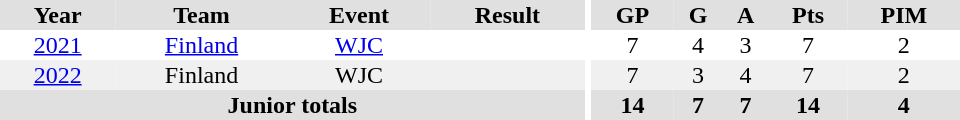<table border="0" cellpadding="1" cellspacing="0" ID="Table3" style="text-align:center; width:40em">
<tr bgcolor="#e0e0e0">
<th>Year</th>
<th>Team</th>
<th>Event</th>
<th>Result</th>
<th rowspan="102" bgcolor="#ffffff"></th>
<th>GP</th>
<th>G</th>
<th>A</th>
<th>Pts</th>
<th>PIM</th>
</tr>
<tr>
<td><a href='#'>2021</a></td>
<td><a href='#'>Finland</a></td>
<td><a href='#'>WJC</a></td>
<td></td>
<td>7</td>
<td>4</td>
<td>3</td>
<td>7</td>
<td>2</td>
</tr>
<tr bgcolor="#f0f0f0">
<td><a href='#'>2022</a></td>
<td>Finland</td>
<td>WJC</td>
<td></td>
<td>7</td>
<td>3</td>
<td>4</td>
<td>7</td>
<td>2</td>
</tr>
<tr bgcolor="#e0e0e0">
<th colspan="4">Junior totals</th>
<th>14</th>
<th>7</th>
<th>7</th>
<th>14</th>
<th>4</th>
</tr>
</table>
